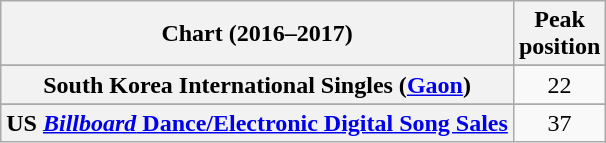<table class="wikitable sortable plainrowheaders" style="text-align:center">
<tr>
<th scope="col">Chart (2016–2017)</th>
<th scope="col">Peak<br>position</th>
</tr>
<tr>
</tr>
<tr>
</tr>
<tr>
</tr>
<tr>
</tr>
<tr>
<th scope="row">South Korea International Singles (<a href='#'>Gaon</a>)</th>
<td>22</td>
</tr>
<tr>
</tr>
<tr>
<th scope="row">US <a href='#'><em>Billboard</em> Dance/Electronic Digital Song Sales</a></th>
<td>37</td>
</tr>
</table>
